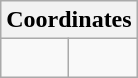<table class="wikitable collapsible collapsed">
<tr>
<th colspan=2>Coordinates</th>
</tr>
<tr>
<td><br></td>
<td><br></td>
</tr>
</table>
